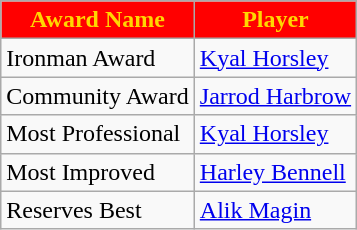<table class="wikitable">
<tr>
<th style="background:red; color:gold" text-align:center;">Award Name</th>
<th style="background:red; color:gold" text-align:center;">Player</th>
</tr>
<tr>
<td>Ironman Award</td>
<td><a href='#'>Kyal Horsley</a></td>
</tr>
<tr>
<td>Community Award</td>
<td><a href='#'>Jarrod Harbrow</a></td>
</tr>
<tr>
<td>Most Professional</td>
<td><a href='#'>Kyal Horsley</a></td>
</tr>
<tr>
<td>Most Improved</td>
<td><a href='#'>Harley Bennell</a></td>
</tr>
<tr>
<td>Reserves Best</td>
<td><a href='#'>Alik Magin</a></td>
</tr>
</table>
